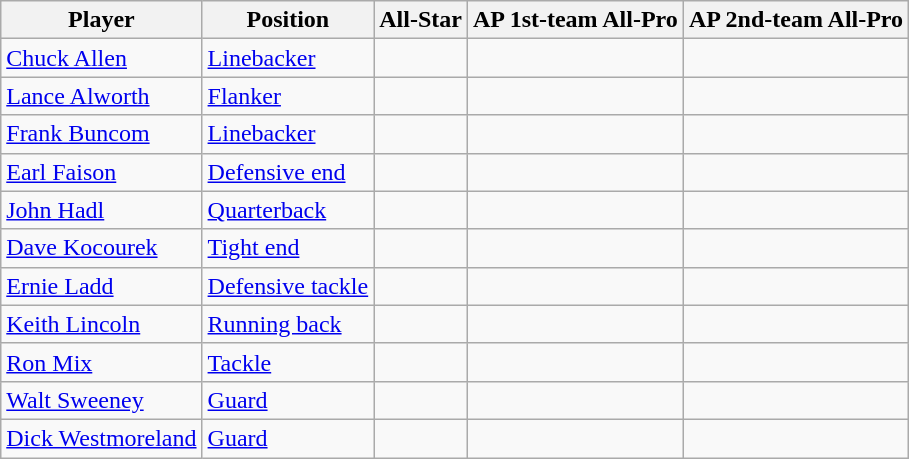<table class="wikitable">
<tr>
<th>Player</th>
<th>Position</th>
<th>All-Star</th>
<th>AP 1st-team All-Pro</th>
<th>AP 2nd-team All-Pro</th>
</tr>
<tr>
<td><a href='#'>Chuck Allen</a></td>
<td><a href='#'>Linebacker</a></td>
<td></td>
<td></td>
<td></td>
</tr>
<tr>
<td><a href='#'>Lance Alworth</a></td>
<td><a href='#'>Flanker</a></td>
<td></td>
<td></td>
<td></td>
</tr>
<tr>
<td><a href='#'>Frank Buncom</a></td>
<td><a href='#'>Linebacker</a></td>
<td></td>
<td></td>
<td></td>
</tr>
<tr>
<td><a href='#'>Earl Faison</a></td>
<td><a href='#'>Defensive end</a></td>
<td></td>
<td></td>
<td></td>
</tr>
<tr>
<td><a href='#'>John Hadl</a></td>
<td><a href='#'>Quarterback</a></td>
<td></td>
<td></td>
<td></td>
</tr>
<tr>
<td><a href='#'>Dave Kocourek</a></td>
<td><a href='#'>Tight end</a></td>
<td></td>
<td></td>
<td></td>
</tr>
<tr>
<td><a href='#'>Ernie Ladd</a></td>
<td><a href='#'>Defensive tackle</a></td>
<td></td>
<td></td>
<td></td>
</tr>
<tr>
<td><a href='#'>Keith Lincoln</a></td>
<td><a href='#'>Running back</a></td>
<td></td>
<td></td>
<td></td>
</tr>
<tr>
<td><a href='#'>Ron Mix</a></td>
<td><a href='#'>Tackle</a></td>
<td></td>
<td></td>
<td></td>
</tr>
<tr>
<td><a href='#'>Walt Sweeney</a></td>
<td><a href='#'>Guard</a></td>
<td></td>
<td></td>
<td></td>
</tr>
<tr>
<td><a href='#'>Dick Westmoreland</a></td>
<td><a href='#'>Guard</a></td>
<td></td>
<td></td>
<td></td>
</tr>
</table>
